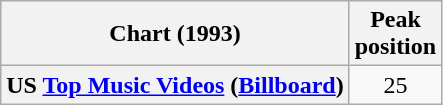<table class="wikitable plainrowheaders" style="text-align:center">
<tr>
<th>Chart (1993)</th>
<th>Peak<br>position</th>
</tr>
<tr>
<th scope="row">US <a href='#'>Top Music Videos</a> (<a href='#'>Billboard</a>)</th>
<td>25</td>
</tr>
</table>
